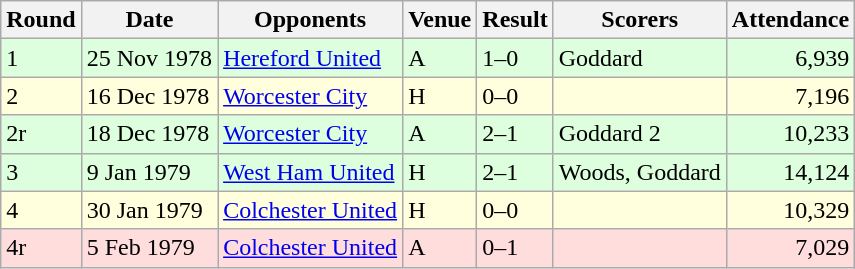<table class="wikitable">
<tr>
<th>Round</th>
<th>Date</th>
<th>Opponents</th>
<th>Venue</th>
<th>Result</th>
<th>Scorers</th>
<th>Attendance</th>
</tr>
<tr bgcolor="#ddffdd">
<td>1</td>
<td>25 Nov 1978</td>
<td><a href='#'>Hereford United</a></td>
<td>A</td>
<td>1–0</td>
<td>Goddard</td>
<td align="right">6,939</td>
</tr>
<tr bgcolor="#ffffdd">
<td>2</td>
<td>16 Dec 1978</td>
<td><a href='#'>Worcester City</a></td>
<td>H</td>
<td>0–0</td>
<td></td>
<td align="right">7,196</td>
</tr>
<tr bgcolor="#ddffdd">
<td>2r</td>
<td>18 Dec 1978</td>
<td><a href='#'>Worcester City</a></td>
<td>A</td>
<td>2–1</td>
<td>Goddard 2</td>
<td align="right">10,233</td>
</tr>
<tr bgcolor="#ddffdd">
<td>3</td>
<td>9 Jan 1979</td>
<td><a href='#'>West Ham United</a></td>
<td>H</td>
<td>2–1</td>
<td>Woods, Goddard</td>
<td align="right">14,124</td>
</tr>
<tr bgcolor="#ffffdd">
<td>4</td>
<td>30 Jan 1979</td>
<td><a href='#'>Colchester United</a></td>
<td>H</td>
<td>0–0</td>
<td></td>
<td align="right">10,329</td>
</tr>
<tr bgcolor="#ffdddd">
<td>4r</td>
<td>5 Feb 1979</td>
<td><a href='#'>Colchester United</a></td>
<td>A</td>
<td>0–1</td>
<td></td>
<td align="right">7,029</td>
</tr>
</table>
